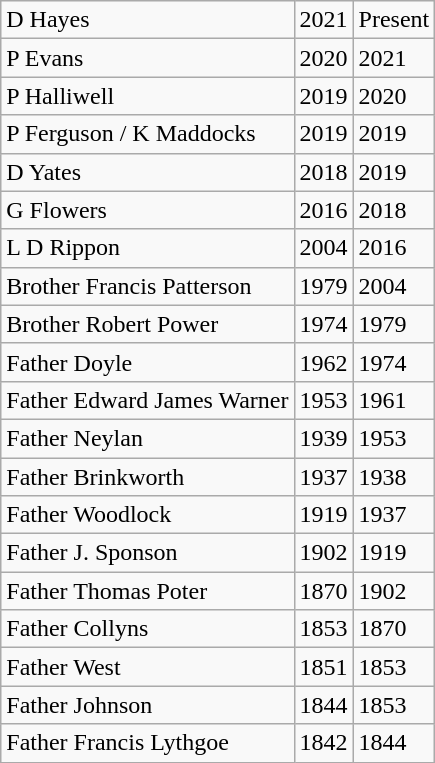<table class="wikitable" border="1">
<tr>
<td>D Hayes</td>
<td>2021</td>
<td>Present</td>
</tr>
<tr>
<td>P Evans</td>
<td>2020</td>
<td>2021</td>
</tr>
<tr>
<td>P Halliwell</td>
<td>2019</td>
<td>2020</td>
</tr>
<tr>
<td>P Ferguson / K Maddocks</td>
<td>2019</td>
<td>2019</td>
</tr>
<tr>
<td>D Yates</td>
<td>2018</td>
<td>2019</td>
</tr>
<tr>
<td>G Flowers</td>
<td>2016</td>
<td>2018</td>
</tr>
<tr>
<td>L D Rippon</td>
<td>2004</td>
<td>2016</td>
</tr>
<tr>
<td>Brother Francis Patterson</td>
<td>1979</td>
<td>2004</td>
</tr>
<tr>
<td>Brother Robert Power</td>
<td>1974</td>
<td>1979</td>
</tr>
<tr>
<td>Father Doyle</td>
<td>1962</td>
<td>1974</td>
</tr>
<tr>
<td>Father Edward James Warner</td>
<td>1953</td>
<td>1961</td>
</tr>
<tr>
<td>Father Neylan</td>
<td>1939</td>
<td>1953</td>
</tr>
<tr>
<td>Father Brinkworth</td>
<td>1937</td>
<td>1938</td>
</tr>
<tr>
<td>Father Woodlock</td>
<td>1919</td>
<td>1937</td>
</tr>
<tr>
<td>Father J. Sponson</td>
<td>1902</td>
<td>1919</td>
</tr>
<tr>
<td>Father Thomas Poter</td>
<td>1870</td>
<td>1902</td>
</tr>
<tr>
<td>Father Collyns</td>
<td>1853</td>
<td>1870</td>
</tr>
<tr>
<td>Father West</td>
<td>1851</td>
<td>1853</td>
</tr>
<tr>
<td>Father Johnson</td>
<td>1844</td>
<td>1853</td>
</tr>
<tr>
<td>Father Francis Lythgoe</td>
<td>1842</td>
<td>1844</td>
</tr>
</table>
